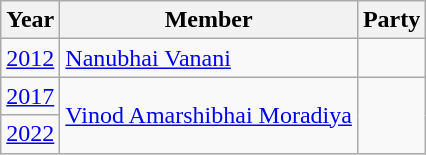<table class="wikitable sortable">
<tr>
<th>Year</th>
<th>Member</th>
<th colspan="2">Party</th>
</tr>
<tr>
<td><a href='#'>2012</a></td>
<td><a href='#'>Nanubhai Vanani</a></td>
<td></td>
</tr>
<tr>
<td><a href='#'>2017</a></td>
<td rowspan=2><a href='#'>Vinod Amarshibhai Moradiya</a></td>
</tr>
<tr>
<td><a href='#'>2022</a></td>
</tr>
</table>
